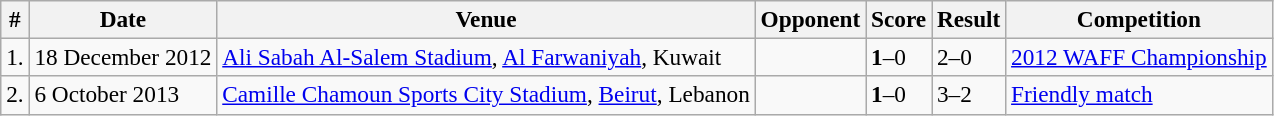<table class="wikitable" sortable" style="font-size:97%;">
<tr>
<th>#</th>
<th>Date</th>
<th>Venue</th>
<th>Opponent</th>
<th>Score</th>
<th>Result</th>
<th>Competition</th>
</tr>
<tr>
<td>1.</td>
<td>18 December 2012</td>
<td><a href='#'>Ali Sabah Al-Salem Stadium</a>, <a href='#'>Al Farwaniyah</a>, Kuwait</td>
<td></td>
<td><strong>1</strong>–0</td>
<td>2–0</td>
<td><a href='#'>2012 WAFF Championship</a></td>
</tr>
<tr>
<td>2.</td>
<td>6 October 2013</td>
<td><a href='#'>Camille Chamoun Sports City Stadium</a>, <a href='#'>Beirut</a>, Lebanon</td>
<td></td>
<td><strong>1</strong>–0</td>
<td>3–2</td>
<td><a href='#'>Friendly match</a></td>
</tr>
</table>
